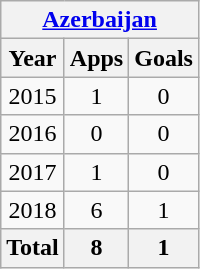<table class="wikitable" style="text-align:center">
<tr>
<th colspan=3><a href='#'>Azerbaijan</a></th>
</tr>
<tr>
<th>Year</th>
<th>Apps</th>
<th>Goals</th>
</tr>
<tr>
<td>2015</td>
<td>1</td>
<td>0</td>
</tr>
<tr>
<td>2016</td>
<td>0</td>
<td>0</td>
</tr>
<tr>
<td>2017</td>
<td>1</td>
<td>0</td>
</tr>
<tr>
<td>2018</td>
<td>6</td>
<td>1</td>
</tr>
<tr>
<th>Total</th>
<th>8</th>
<th>1</th>
</tr>
</table>
